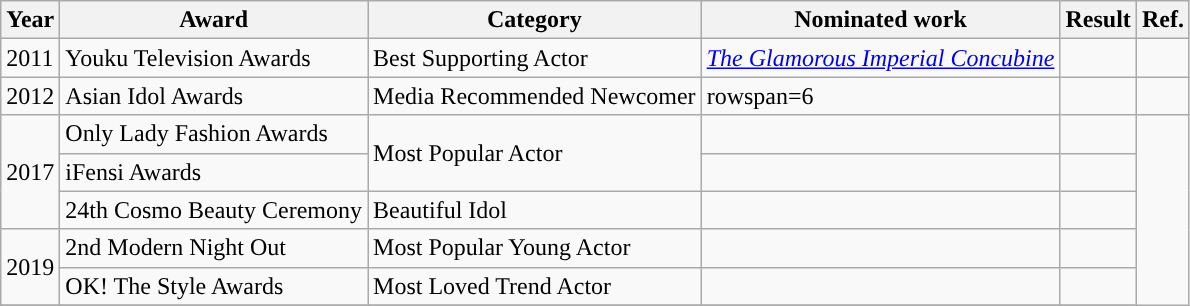<table class="wikitable">
<tr>
<th>Year</th>
<th>Award</th>
<th>Category</th>
<th>Nominated work</th>
<th>Result</th>
<th>Ref.</th>
</tr>
<tr>
<td>2011</td>
<td>Youku Television Awards</td>
<td>Best Supporting Actor</td>
<td><em><a href='#'>The Glamorous Imperial Concubine</a></em></td>
<td></td>
<td></td>
</tr>
<tr>
<td>2012</td>
<td>Asian Idol Awards</td>
<td>Media Recommended Newcomer</td>
<td>rowspan=6 </td>
<td></td>
<td></td>
</tr>
<tr>
<td rowspan=3>2017</td>
<td>Only Lady Fashion Awards</td>
<td rowspan=2>Most Popular Actor</td>
<td></td>
<td></td>
</tr>
<tr>
<td>iFensi Awards</td>
<td></td>
<td></td>
</tr>
<tr>
<td>24th Cosmo Beauty Ceremony</td>
<td>Beautiful Idol</td>
<td></td>
<td></td>
</tr>
<tr>
<td rowspan=2>2019</td>
<td>2nd Modern Night Out</td>
<td>Most Popular Young Actor</td>
<td></td>
<td></td>
</tr>
<tr>
<td>OK! The Style Awards</td>
<td>Most Loved Trend Actor</td>
<td></td>
<td></td>
</tr>
<tr>
</tr>
</table>
